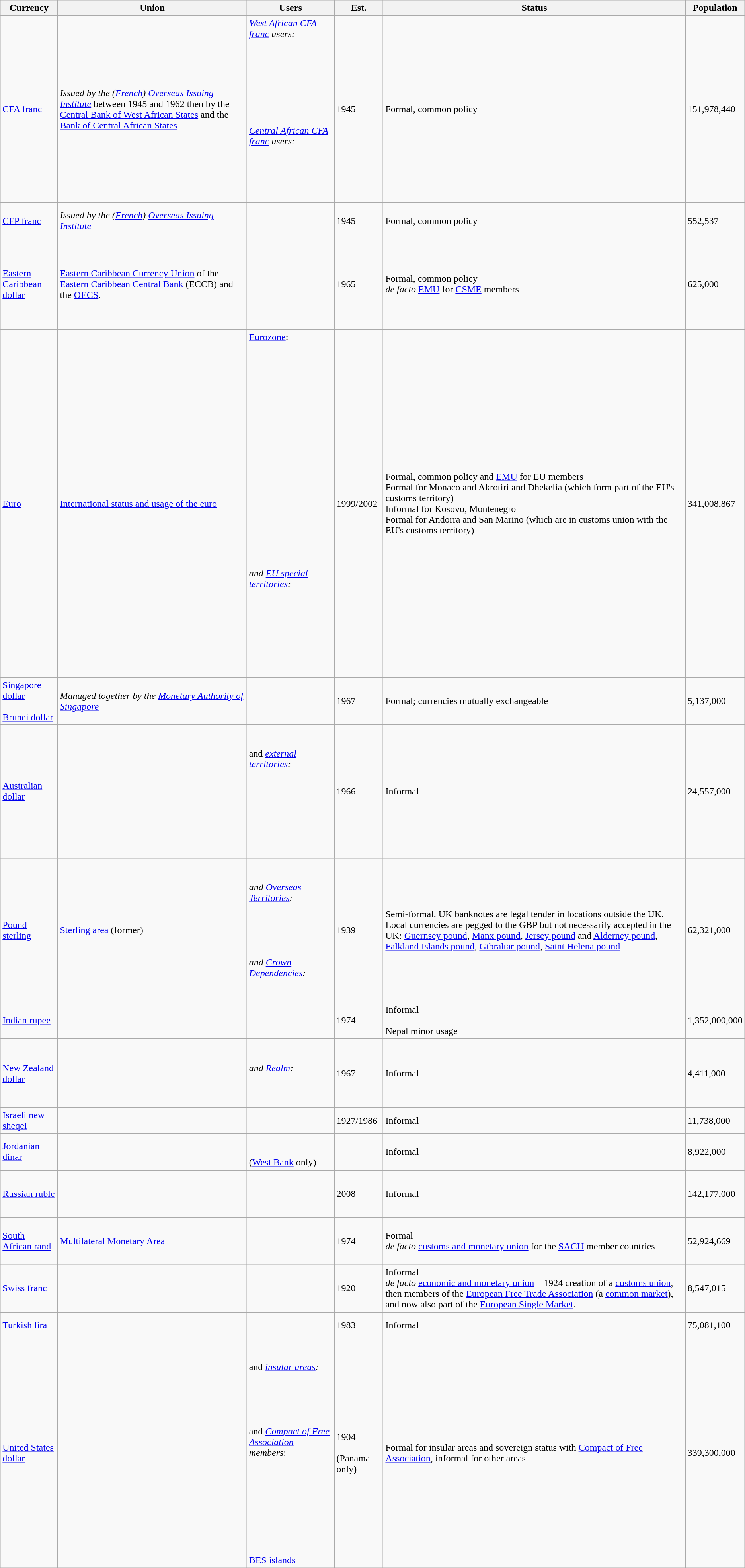<table class="wikitable sortable">
<tr>
<th>Currency</th>
<th>Union</th>
<th>Users</th>
<th>Est.</th>
<th>Status</th>
<th data-sort-type=number>Population</th>
</tr>
<tr>
<td><a href='#'>CFA franc</a></td>
<td><em>Issued by the (<a href='#'>French</a>) <a href='#'>Overseas Issuing Institute</a></em> between 1945 and 1962 then by the <a href='#'>Central Bank of West African States</a> and the <a href='#'>Bank of Central African States</a></td>
<td><em><a href='#'>West African CFA franc</a> users:</em><br><br><em></em><br>
<em></em><br>
<em></em><br>
<em></em><br>
<em></em><br>
<em></em><br>
<em></em><br>
<em></em><em><a href='#'>Central African CFA franc</a> users:</em><br>
<em></em><br>
<em></em><br>
<em></em><br>
<em></em><br>
<em></em><br>
<em></em></td>
<td>1945</td>
<td>Formal, common policy</td>
<td>151,978,440</td>
</tr>
<tr>
<td><a href='#'>CFP franc</a></td>
<td><em>Issued by the (<a href='#'>French</a>) <a href='#'>Overseas Issuing Institute</a></em></td>
<td><em></em><br><br><em></em><br>
<em></em></td>
<td>1945</td>
<td>Formal, common policy</td>
<td>552,537</td>
</tr>
<tr>
<td><a href='#'>Eastern Caribbean dollar</a></td>
<td><a href='#'>Eastern Caribbean Currency Union</a> of the <a href='#'>Eastern Caribbean Central Bank</a> (ECCB) and the <a href='#'>OECS</a>.</td>
<td><em></em><br><br><em></em><br>
<em></em><br>
<em></em><br>
<em></em><br>
<em></em><br>
<em></em><br>
<em></em></td>
<td>1965</td>
<td>Formal, common policy<br><em>de facto</em> <a href='#'>EMU</a> for <a href='#'>CSME</a> members</td>
<td>625,000</td>
</tr>
<tr>
<td><a href='#'>Euro</a></td>
<td><a href='#'>International status and usage of the euro</a></td>
<td> <a href='#'>Eurozone</a>:<br><br><br>
<br>
<br>
<br>
<br>
<br>
<br>
<br>
<br>
<br>
<br>
<br>
<br>
<br>
<br>
<br>
<br>
<br>
<br>
<br><em>and <a href='#'>EU special territories</a>:</em><br>
<em></em><br>
<em></em><br>
<em></em><em></em><br>
<br>
<br>
<br>
<br>
<br>
</td>
<td>1999/2002</td>
<td>Formal, common policy and <a href='#'>EMU</a> for EU members<br>Formal for Monaco and Akrotiri and Dhekelia (which form part of the EU's customs territory)<br>Informal for Kosovo, Montenegro<br>Formal for Andorra and San Marino (which are in customs union with the EU's customs territory)</td>
<td>341,008,867</td>
</tr>
<tr>
<td><a href='#'>Singapore dollar</a><br><br><a href='#'>Brunei dollar</a></td>
<td><em>Managed together by the <a href='#'>Monetary Authority of Singapore</a></em></td>
<td><br><br></td>
<td>1967</td>
<td>Formal; currencies mutually exchangeable</td>
<td>5,137,000</td>
</tr>
<tr>
<td><a href='#'>Australian dollar</a></td>
<td></td>
<td><br><br>and <em><a href='#'>external territories</a>:</em><br>
<em></em><br>
<em></em><br>
<em></em><br>
<em></em><br>
<em></em><br>
<em></em><br>
<em></em><br>
<br>
</td>
<td>1966</td>
<td>Informal</td>
<td>24,557,000</td>
</tr>
<tr>
<td><a href='#'>Pound sterling</a></td>
<td><a href='#'>Sterling area</a> (former)</td>
<td><br><br><em>and <a href='#'>Overseas Territories</a>:</em><br>
<em></em><br>
<em></em><br>
<em></em><br>
<em></em><br>
<em></em><br>
<em></em><em>and <a href='#'>Crown Dependencies</a>:</em><br>
<em></em><br>
<em></em><br>
<em></em></td>
<td>1939</td>
<td>Semi-formal. UK banknotes are legal tender in locations outside the UK.  Local currencies are pegged to the GBP but not necessarily accepted in the UK: <a href='#'>Guernsey pound</a>, <a href='#'>Manx pound</a>, <a href='#'>Jersey pound</a> and <a href='#'>Alderney pound</a>, <a href='#'>Falkland Islands pound</a>, <a href='#'>Gibraltar pound</a>, <a href='#'>Saint Helena pound</a></td>
<td>62,321,000</td>
</tr>
<tr>
<td><a href='#'>Indian rupee</a></td>
<td></td>
<td><br><br><br>
</td>
<td>1974</td>
<td>Informal<br><br>Nepal minor usage</td>
<td>1,352,000,000</td>
</tr>
<tr>
<td><a href='#'>New Zealand dollar</a></td>
<td></td>
<td><br><br><em>and <a href='#'>Realm</a>:</em><br>
<em></em><br>
<em></em><br>
<em></em><br><em></em></td>
<td>1967</td>
<td>Informal</td>
<td>4,411,000</td>
</tr>
<tr>
<td><a href='#'>Israeli new sheqel</a></td>
<td></td>
<td><br><br></td>
<td>1927/1986</td>
<td>Informal</td>
<td>11,738,000</td>
</tr>
<tr>
<td><a href='#'>Jordanian dinar</a></td>
<td></td>
<td><br><br> (<a href='#'>West Bank</a> only)</td>
<td></td>
<td>Informal</td>
<td>8,922,000</td>
</tr>
<tr>
<td><a href='#'>Russian ruble</a></td>
<td></td>
<td><br><br><br>
<br></td>
<td>2008</td>
<td>Informal</td>
<td>142,177,000</td>
</tr>
<tr>
<td><a href='#'>South African rand</a></td>
<td><a href='#'>Multilateral Monetary Area</a></td>
<td><br><br><br>
<br>
</td>
<td>1974</td>
<td>Formal<br><em>de facto</em> <a href='#'>customs and monetary union</a> for the <a href='#'>SACU</a> member countries</td>
<td>52,924,669</td>
</tr>
<tr>
<td><a href='#'>Swiss franc</a></td>
<td></td>
<td><br><br></td>
<td>1920</td>
<td>Informal<br><em>de facto</em> <a href='#'>economic and monetary union</a>—1924 creation of a <a href='#'>customs union</a>, then members of the <a href='#'>European Free Trade Association</a> (a <a href='#'>common market</a>), and now also part of the <a href='#'>European Single Market</a>.</td>
<td>8,547,015</td>
</tr>
<tr>
<td><a href='#'>Turkish lira</a></td>
<td></td>
<td><br><br></td>
<td>1983</td>
<td>Informal</td>
<td>75,081,100</td>
</tr>
<tr>
<td><a href='#'>United States dollar</a></td>
<td></td>
<td><br><br>and <em><a href='#'>insular areas</a>:</em><br>
<em></em><br>
<em></em><br>
<em></em><br>
<em></em><br>
<em></em><br>
<em></em>and <em><a href='#'>Compact of Free Association</a> members</em>:<br>
<br>
<br>
<br><br>
<br>
<br>
<br>
<em></em><br>
<em></em><br>
 <a href='#'>BES islands</a><br></td>
<td>1904<br><br>(Panama only)</td>
<td>Formal for insular areas and sovereign status with <a href='#'>Compact of Free Association</a>, informal for other areas</td>
<td>339,300,000</td>
</tr>
</table>
